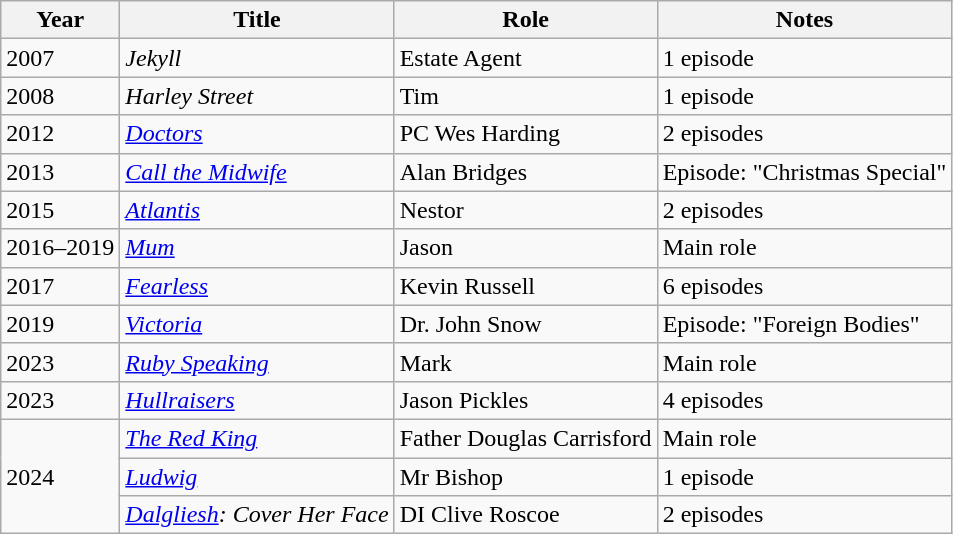<table class="wikitable">
<tr>
<th>Year</th>
<th>Title</th>
<th>Role</th>
<th>Notes</th>
</tr>
<tr>
<td>2007</td>
<td><em>Jekyll</em></td>
<td>Estate Agent</td>
<td>1 episode</td>
</tr>
<tr>
<td>2008</td>
<td><em>Harley Street</em></td>
<td>Tim</td>
<td>1 episode</td>
</tr>
<tr>
<td>2012</td>
<td><em><a href='#'>Doctors</a></em></td>
<td>PC Wes Harding</td>
<td>2 episodes</td>
</tr>
<tr>
<td>2013</td>
<td><em><a href='#'>Call the Midwife</a></em></td>
<td>Alan Bridges</td>
<td>Episode: "Christmas Special"</td>
</tr>
<tr>
<td>2015</td>
<td><em><a href='#'>Atlantis</a></em></td>
<td>Nestor</td>
<td>2 episodes</td>
</tr>
<tr>
<td>2016–2019</td>
<td><em><a href='#'>Mum</a></em></td>
<td>Jason</td>
<td>Main role</td>
</tr>
<tr>
<td>2017</td>
<td><em><a href='#'>Fearless</a></em></td>
<td>Kevin Russell</td>
<td>6 episodes</td>
</tr>
<tr>
<td>2019</td>
<td><em><a href='#'>Victoria</a></em></td>
<td>Dr. John Snow</td>
<td>Episode: "Foreign Bodies"</td>
</tr>
<tr>
<td>2023</td>
<td><em><a href='#'>Ruby Speaking</a></em></td>
<td>Mark</td>
<td>Main role</td>
</tr>
<tr>
<td>2023</td>
<td><em><a href='#'>Hullraisers</a></em></td>
<td>Jason Pickles</td>
<td>4 episodes</td>
</tr>
<tr>
<td rowspan="3">2024</td>
<td><em><a href='#'>The Red King</a></em></td>
<td>Father Douglas Carrisford</td>
<td>Main role</td>
</tr>
<tr>
<td><em><a href='#'>Ludwig</a></em></td>
<td>Mr Bishop</td>
<td>1 episode</td>
</tr>
<tr>
<td><em><a href='#'>Dalgliesh</a>: Cover Her Face</em></td>
<td>DI Clive Roscoe</td>
<td>2 episodes</td>
</tr>
</table>
